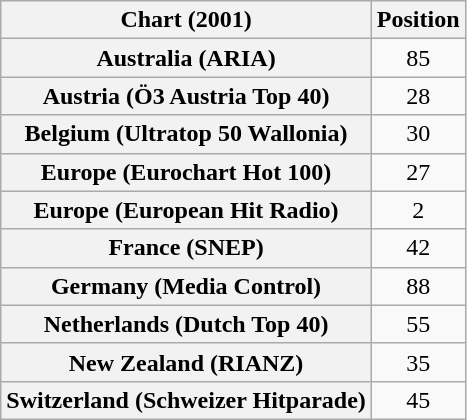<table class="wikitable sortable plainrowheaders" style="text-align:center">
<tr>
<th>Chart (2001)</th>
<th>Position</th>
</tr>
<tr>
<th scope="row">Australia (ARIA)</th>
<td>85</td>
</tr>
<tr>
<th scope="row">Austria (Ö3 Austria Top 40)</th>
<td>28</td>
</tr>
<tr>
<th scope="row">Belgium (Ultratop 50 Wallonia)</th>
<td>30</td>
</tr>
<tr>
<th scope="row">Europe (Eurochart Hot 100)</th>
<td>27</td>
</tr>
<tr>
<th scope="row">Europe (European Hit Radio)</th>
<td>2</td>
</tr>
<tr>
<th scope="row">France (SNEP)</th>
<td>42</td>
</tr>
<tr>
<th scope="row">Germany (Media Control)</th>
<td>88</td>
</tr>
<tr>
<th scope="row">Netherlands (Dutch Top 40)</th>
<td>55</td>
</tr>
<tr>
<th scope="row">New Zealand (RIANZ)</th>
<td>35</td>
</tr>
<tr>
<th scope="row">Switzerland (Schweizer Hitparade)</th>
<td>45</td>
</tr>
</table>
